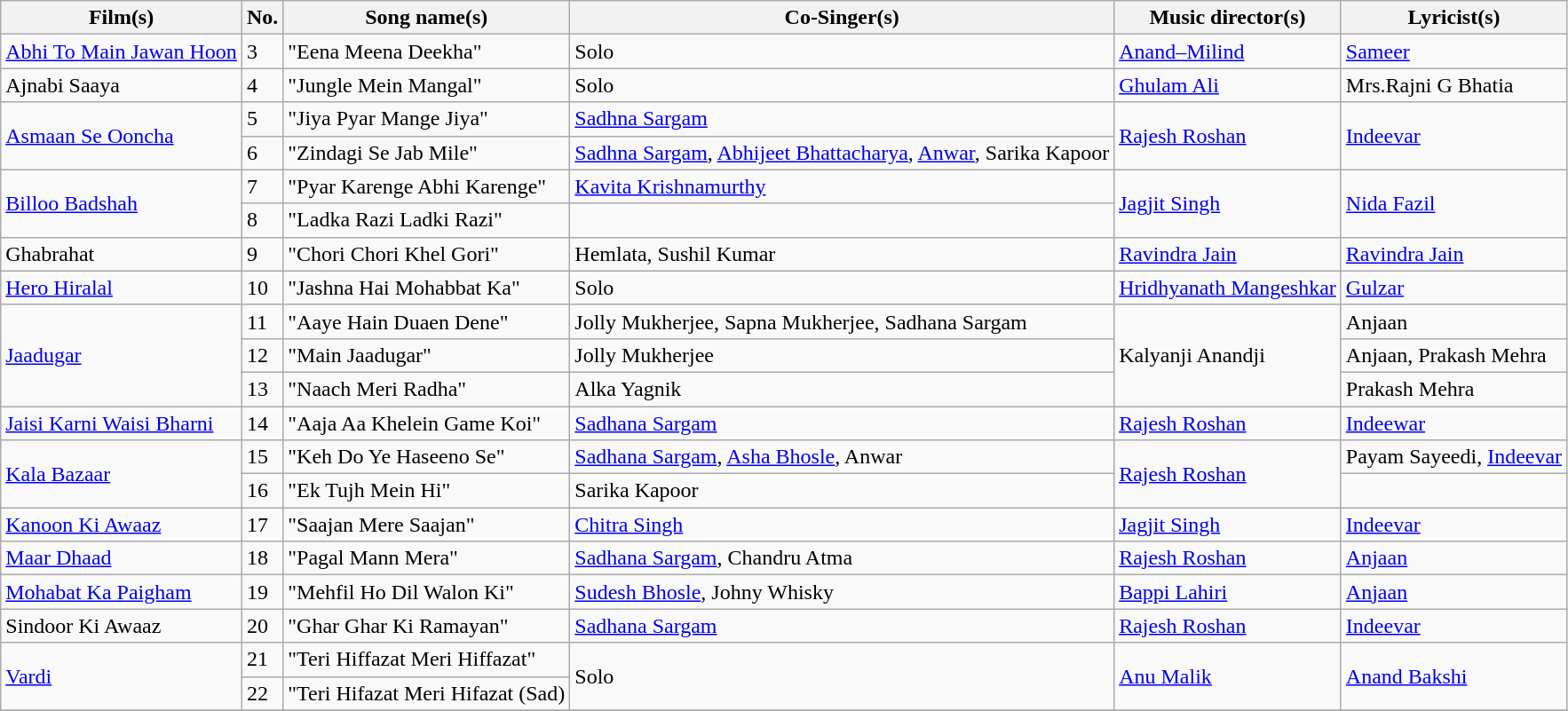<table class="wikitable sortable">
<tr>
<th>Film(s)</th>
<th>No.</th>
<th>Song name(s)</th>
<th>Co-Singer(s)</th>
<th>Music director(s)</th>
<th>Lyricist(s)</th>
</tr>
<tr>
<td><a href='#'>Abhi To Main Jawan Hoon</a></td>
<td>3</td>
<td>"Eena Meena Deekha"</td>
<td>Solo</td>
<td><a href='#'>Anand–Milind</a></td>
<td><a href='#'>Sameer</a></td>
</tr>
<tr>
<td>Ajnabi Saaya</td>
<td>4</td>
<td>"Jungle Mein Mangal"</td>
<td>Solo</td>
<td><a href='#'>Ghulam Ali</a></td>
<td>Mrs.Rajni G Bhatia</td>
</tr>
<tr>
<td rowspan="2"><a href='#'>Asmaan Se Ooncha</a></td>
<td>5</td>
<td>"Jiya Pyar Mange Jiya"</td>
<td><a href='#'>Sadhna Sargam</a></td>
<td rowspan="2"><a href='#'>Rajesh Roshan</a></td>
<td rowspan="2"><a href='#'>Indeevar</a></td>
</tr>
<tr>
<td>6</td>
<td>"Zindagi Se Jab Mile"</td>
<td><a href='#'>Sadhna Sargam</a>, <a href='#'>Abhijeet Bhattacharya</a>, <a href='#'>Anwar</a>, Sarika Kapoor</td>
</tr>
<tr>
<td rowspan="2"><a href='#'>Billoo Badshah</a></td>
<td>7</td>
<td>"Pyar Karenge Abhi Karenge"</td>
<td><a href='#'>Kavita Krishnamurthy</a></td>
<td rowspan="2"><a href='#'>Jagjit Singh</a></td>
<td rowspan="2"><a href='#'>Nida Fazil</a></td>
</tr>
<tr>
<td>8</td>
<td>"Ladka Razi Ladki Razi"</td>
<td></td>
</tr>
<tr>
<td>Ghabrahat</td>
<td>9</td>
<td>"Chori Chori Khel Gori"</td>
<td>Hemlata, Sushil Kumar</td>
<td><a href='#'>Ravindra Jain</a></td>
<td><a href='#'>Ravindra Jain</a></td>
</tr>
<tr>
<td><a href='#'>Hero Hiralal</a></td>
<td>10</td>
<td>"Jashna Hai Mohabbat Ka"</td>
<td>Solo</td>
<td><a href='#'>Hridhyanath Mangeshkar</a></td>
<td><a href='#'>Gulzar</a></td>
</tr>
<tr>
<td rowspan="3"><a href='#'>Jaadugar</a></td>
<td>11</td>
<td>"Aaye Hain Duaen Dene"</td>
<td>Jolly Mukherjee, Sapna Mukherjee, Sadhana Sargam</td>
<td rowspan="3">Kalyanji Anandji</td>
<td>Anjaan</td>
</tr>
<tr>
<td>12</td>
<td>"Main Jaadugar"</td>
<td>Jolly Mukherjee</td>
<td>Anjaan, Prakash Mehra</td>
</tr>
<tr>
<td>13</td>
<td>"Naach Meri Radha"</td>
<td>Alka Yagnik</td>
<td>Prakash Mehra</td>
</tr>
<tr>
<td><a href='#'>Jaisi Karni Waisi Bharni</a></td>
<td>14</td>
<td>"Aaja Aa Khelein Game Koi"</td>
<td><a href='#'>Sadhana Sargam</a></td>
<td><a href='#'>Rajesh Roshan</a></td>
<td><a href='#'>Indeewar</a></td>
</tr>
<tr>
<td rowspan="2"><a href='#'>Kala Bazaar</a></td>
<td>15</td>
<td>"Keh Do Ye Haseeno Se"</td>
<td><a href='#'>Sadhana Sargam</a>, <a href='#'>Asha Bhosle</a>, Anwar</td>
<td rowspan="2"><a href='#'>Rajesh Roshan</a></td>
<td>Payam Sayeedi, <a href='#'>Indeevar</a></td>
</tr>
<tr>
<td>16</td>
<td>"Ek Tujh Mein Hi"</td>
<td>Sarika Kapoor</td>
<td></td>
</tr>
<tr>
<td><a href='#'>Kanoon Ki Awaaz</a></td>
<td>17</td>
<td>"Saajan Mere Saajan"</td>
<td><a href='#'>Chitra Singh</a></td>
<td><a href='#'>Jagjit Singh</a></td>
<td><a href='#'>Indeevar</a></td>
</tr>
<tr>
<td><a href='#'>Maar Dhaad</a></td>
<td>18</td>
<td>"Pagal Mann Mera"</td>
<td><a href='#'>Sadhana Sargam</a>, Chandru Atma</td>
<td><a href='#'>Rajesh Roshan</a></td>
<td><a href='#'>Anjaan</a></td>
</tr>
<tr>
<td><a href='#'>Mohabat Ka Paigham</a></td>
<td>19</td>
<td>"Mehfil Ho Dil Walon Ki"</td>
<td><a href='#'>Sudesh Bhosle</a>, Johny Whisky</td>
<td><a href='#'>Bappi Lahiri</a></td>
<td><a href='#'>Anjaan</a></td>
</tr>
<tr>
<td>Sindoor Ki Awaaz</td>
<td>20</td>
<td>"Ghar Ghar Ki Ramayan"</td>
<td><a href='#'>Sadhana Sargam</a></td>
<td><a href='#'>Rajesh Roshan</a></td>
<td><a href='#'>Indeevar</a></td>
</tr>
<tr>
<td rowspan="2"><a href='#'>Vardi</a></td>
<td>21</td>
<td>"Teri Hiffazat Meri Hiffazat"</td>
<td rowspan="2">Solo</td>
<td rowspan="2"><a href='#'>Anu Malik</a></td>
<td rowspan="2"><a href='#'>Anand Bakshi</a></td>
</tr>
<tr>
<td>22</td>
<td>"Teri Hifazat Meri Hifazat (Sad)</td>
</tr>
<tr>
</tr>
</table>
